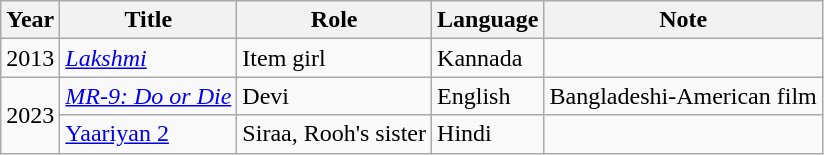<table class="wikitable">
<tr>
<th>Year</th>
<th>Title</th>
<th>Role</th>
<th>Language</th>
<th>Note</th>
</tr>
<tr>
<td>2013</td>
<td><em><a href='#'>Lakshmi</a></em></td>
<td>Item girl</td>
<td>Kannada</td>
<td></td>
</tr>
<tr>
<td rowspan="2">2023</td>
<td><em><a href='#'>MR-9: Do or Die</a></em></td>
<td>Devi</td>
<td>English</td>
<td>Bangladeshi-American film</td>
</tr>
<tr>
<td><a href='#'>Yaariyan 2</a></td>
<td>Siraa, Rooh's sister</td>
<td>Hindi</td>
<td></td>
</tr>
</table>
